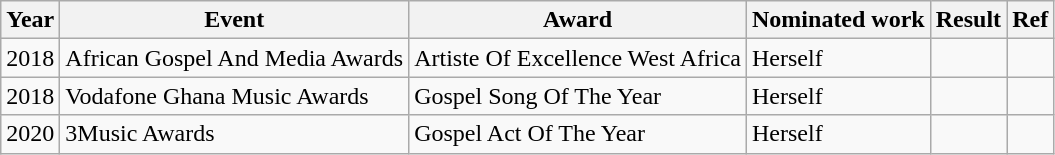<table class="wikitable">
<tr>
<th>Year</th>
<th>Event</th>
<th>Award</th>
<th>Nominated work</th>
<th>Result</th>
<th>Ref</th>
</tr>
<tr>
<td>2018</td>
<td>African Gospel And Media Awards</td>
<td>Artiste Of Excellence West Africa</td>
<td>Herself</td>
<td></td>
<td></td>
</tr>
<tr>
<td>2018</td>
<td>Vodafone Ghana Music Awards</td>
<td>Gospel Song Of The Year</td>
<td>Herself</td>
<td></td>
<td></td>
</tr>
<tr>
<td>2020</td>
<td>3Music Awards</td>
<td>Gospel Act Of The Year</td>
<td>Herself</td>
<td></td>
<td></td>
</tr>
</table>
